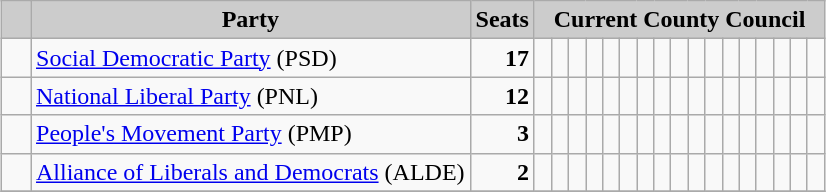<table class="wikitable" style="margin: auto;">
<tr>
<th style="background:#ccc">   </th>
<th style="background:#ccc">Party</th>
<th style="background:#ccc">Seats</th>
<th style="background:#ccc" colspan="17">Current County Council</th>
</tr>
<tr>
<td>  </td>
<td><a href='#'>Social Democratic Party</a> (PSD)</td>
<td style="text-align: right"><strong>17</strong></td>
<td>  </td>
<td>  </td>
<td>  </td>
<td>  </td>
<td>  </td>
<td>  </td>
<td>  </td>
<td>  </td>
<td>  </td>
<td>  </td>
<td>  </td>
<td>  </td>
<td>  </td>
<td>  </td>
<td>  </td>
<td>  </td>
<td>  </td>
</tr>
<tr>
<td>  </td>
<td><a href='#'>National Liberal Party</a> (PNL)</td>
<td style="text-align: right"><strong>12</strong></td>
<td>  </td>
<td>  </td>
<td>  </td>
<td>  </td>
<td>  </td>
<td>  </td>
<td>  </td>
<td>  </td>
<td>  </td>
<td>  </td>
<td>  </td>
<td>  </td>
<td> </td>
<td> </td>
<td> </td>
<td> </td>
<td> </td>
</tr>
<tr>
<td>  </td>
<td><a href='#'>People's Movement Party</a> (PMP)</td>
<td style="text-align: right"><strong>3</strong></td>
<td>  </td>
<td>  </td>
<td>  </td>
<td> </td>
<td> </td>
<td> </td>
<td> </td>
<td> </td>
<td> </td>
<td> </td>
<td> </td>
<td> </td>
<td> </td>
<td> </td>
<td> </td>
<td> </td>
<td> </td>
</tr>
<tr>
<td>  </td>
<td><a href='#'>Alliance of Liberals and Democrats</a> (ALDE)</td>
<td style="text-align: right"><strong>2</strong></td>
<td>  </td>
<td>  </td>
<td> </td>
<td> </td>
<td> </td>
<td> </td>
<td> </td>
<td> </td>
<td> </td>
<td> </td>
<td> </td>
<td> </td>
<td> </td>
<td> </td>
<td> </td>
<td> </td>
<td> </td>
</tr>
<tr>
</tr>
</table>
